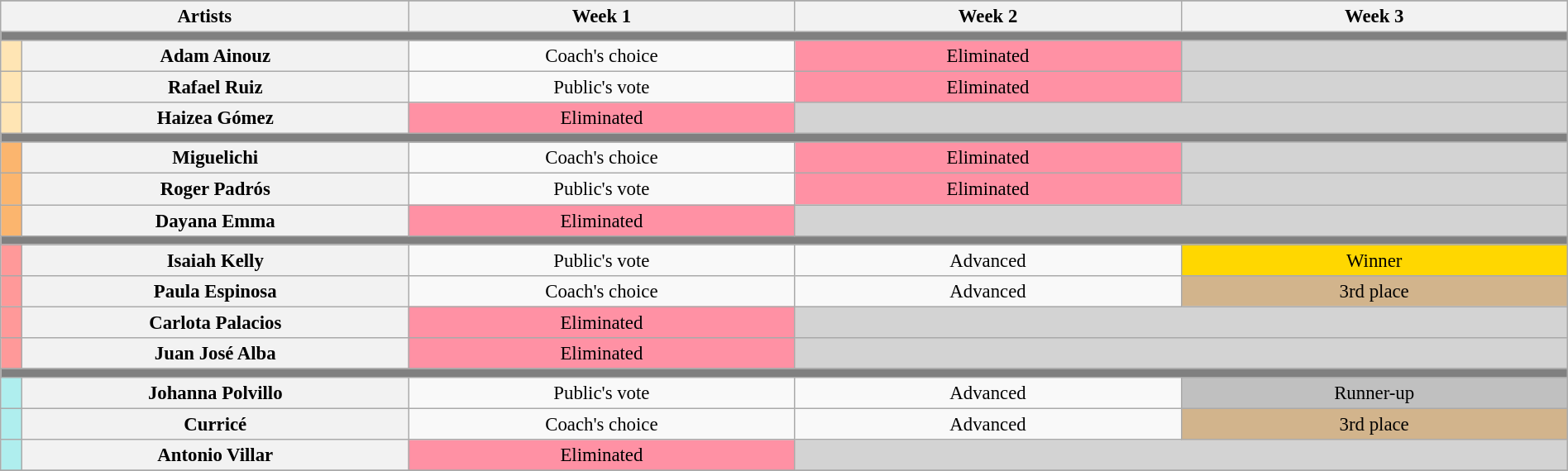<table class="wikitable" style="text-align:center; font-size:95%; width:100%">
<tr>
</tr>
<tr>
<th colspan="2">Artists</th>
<th style="width:18%">Week 1</th>
<th style="width:18%">Week 2</th>
<th style="width:18%">Week 3</th>
</tr>
<tr>
<th colspan="5" style="background:gray"></th>
</tr>
<tr>
<th style="background:#ffe5b4; width:1%"></th>
<th style="width:18%">Adam Ainouz</th>
<td>Coach's choice</td>
<td bgcolor="#FF91A4">Eliminated</td>
<td colspan="2" bgcolor="lightgrey"></td>
</tr>
<tr>
<th style="background:#ffe5b4"></th>
<th>Rafael Ruiz</th>
<td>Public's vote</td>
<td bgcolor="#FF91A4">Eliminated</td>
<td colspan="2" bgcolor="lightgrey"></td>
</tr>
<tr>
<th style="background:#ffe5b4"></th>
<th>Haizea Gómez</th>
<td bgcolor="#FF91A4">Eliminated</td>
<td colspan="2" bgcolor="lightgrey"></td>
</tr>
<tr>
<th colspan="5" style="background:gray"></th>
</tr>
<tr>
<th style="background:#fbb56e"></th>
<th>Miguelichi</th>
<td>Coach's choice</td>
<td bgcolor="#FF91A4">Eliminated</td>
<td colspan="2" bgcolor="lightgrey"></td>
</tr>
<tr>
<th style="background:#fbb56e"></th>
<th>Roger Padrós</th>
<td>Public's vote</td>
<td bgcolor="#FF91A4">Eliminated</td>
<td colspan="2" bgcolor="lightgrey"></td>
</tr>
<tr>
<th style="background:#fbb56e"></th>
<th>Dayana Emma</th>
<td bgcolor="#FF91A4">Eliminated</td>
<td colspan="2" bgcolor="lightgrey"></td>
</tr>
<tr>
<th colspan="5" style="background:gray"></th>
</tr>
<tr>
<th style="background:#ff9999"></th>
<th>Isaiah Kelly</th>
<td>Public's vote</td>
<td>Advanced</td>
<td bgcolor="gold">Winner</td>
</tr>
<tr>
<th style="background:#ff9999"></th>
<th>Paula Espinosa</th>
<td>Coach's choice</td>
<td>Advanced</td>
<td bgcolor="tan">3rd place</td>
</tr>
<tr>
<td style="background:#ff9999"></td>
<th>Carlota Palacios</th>
<td bgcolor="#FF91A4">Eliminated</td>
<td colspan="2" bgcolor="lightgrey"></td>
</tr>
<tr>
<td style="background:#ff9999"></td>
<th>Juan José Alba</th>
<td bgcolor="#FF91A4">Eliminated</td>
<td colspan="2" bgcolor="lightgrey"></td>
</tr>
<tr>
<th colspan="5" style="background:gray"></th>
</tr>
<tr>
<th style="background:#afeeee"></th>
<th>Johanna Polvillo</th>
<td>Public's vote</td>
<td>Advanced</td>
<td bgcolor="silver">Runner-up</td>
</tr>
<tr>
<th style="background:#afeeee"></th>
<th>Curricé</th>
<td>Coach's choice</td>
<td>Advanced</td>
<td bgcolor="tan">3rd place</td>
</tr>
<tr>
<th style="background:#afeeee"></th>
<th>Antonio Villar</th>
<td bgcolor="#FF91A4">Eliminated</td>
<td colspan="2" bgcolor="lightgrey"></td>
</tr>
<tr>
</tr>
</table>
